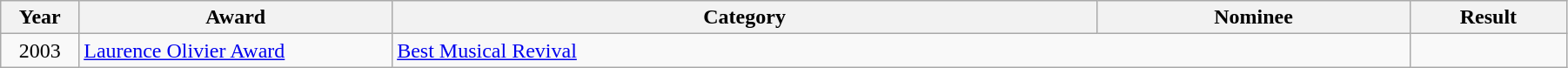<table class="wikitable" width="95%">
<tr>
<th width="5%">Year</th>
<th width="20%">Award</th>
<th width="45%">Category</th>
<th width="20%">Nominee</th>
<th width="10%">Result</th>
</tr>
<tr>
<td align="center">2003</td>
<td><a href='#'>Laurence Olivier Award</a></td>
<td colspan="2"><a href='#'>Best Musical Revival</a></td>
<td></td>
</tr>
</table>
